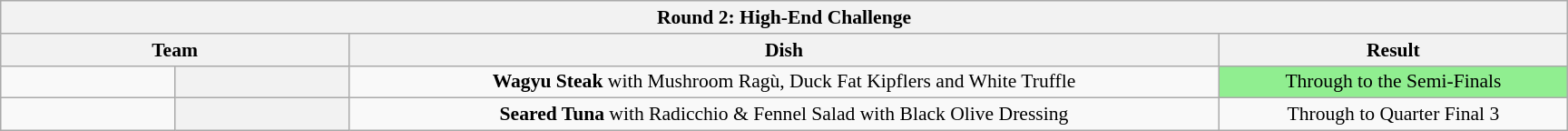<table class="wikitable plainrowheaders" style="text-align:center; font-size:90%; width:80em; margin-left: auto; margin-right: auto; border: none;">
<tr>
<th colspan="4" >Round 2: High-End Challenge</th>
</tr>
<tr>
<th colspan="2" style="width:20%;">Team</th>
<th style="width:50%;">Dish</th>
<th style="width:20%;">Result</th>
</tr>
<tr>
<td></td>
<th></th>
<td><strong>Wagyu Steak</strong> with Mushroom Ragù, Duck Fat Kipflers and White Truffle</td>
<td style="background:lightgreen">Through to the Semi-Finals</td>
</tr>
<tr>
<td></td>
<th></th>
<td><strong>Seared Tuna</strong> with Radicchio & Fennel Salad with Black Olive Dressing</td>
<td>Through to Quarter Final 3</td>
</tr>
</table>
